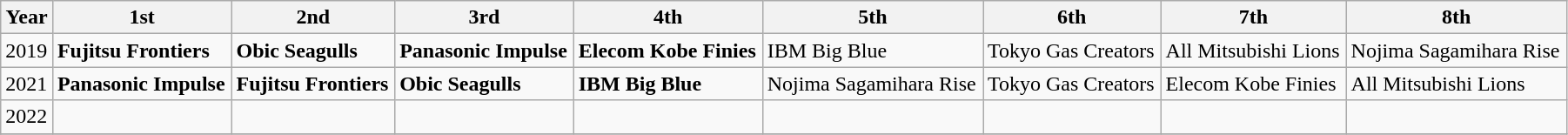<table class="wikitable" style="text-align:left;width:95%;">
<tr>
<th>Year</th>
<th>1st</th>
<th>2nd</th>
<th>3rd</th>
<th>4th</th>
<th>5th</th>
<th>6th</th>
<th>7th</th>
<th>8th</th>
</tr>
<tr>
<td>2019</td>
<td><strong>Fujitsu Frontiers</strong></td>
<td><strong>Obic Seagulls</strong></td>
<td><strong>Panasonic Impulse</strong></td>
<td><strong>Elecom Kobe Finies</strong></td>
<td>IBM Big Blue</td>
<td>Tokyo Gas Creators</td>
<td>All Mitsubishi Lions</td>
<td>Nojima Sagamihara Rise</td>
</tr>
<tr>
<td>2021</td>
<td><strong>Panasonic Impulse</strong></td>
<td><strong>Fujitsu Frontiers</strong></td>
<td><strong>Obic Seagulls</strong></td>
<td><strong>IBM Big Blue</strong></td>
<td>Nojima Sagamihara Rise</td>
<td>Tokyo Gas Creators</td>
<td>Elecom Kobe Finies</td>
<td>All Mitsubishi Lions</td>
</tr>
<tr>
<td>2022</td>
<td></td>
<td></td>
<td></td>
<td></td>
<td></td>
<td></td>
<td></td>
<td></td>
</tr>
<tr>
</tr>
</table>
